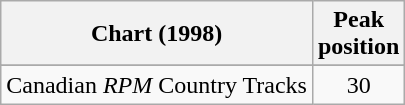<table class="wikitable sortable">
<tr>
<th align="left">Chart (1998)</th>
<th align="center">Peak<br>position</th>
</tr>
<tr>
</tr>
<tr>
</tr>
<tr>
<td align="left">Canadian <em>RPM</em> Country Tracks</td>
<td align="center">30</td>
</tr>
</table>
